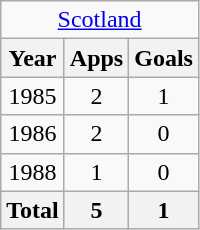<table class="wikitable" style="text-align:center">
<tr>
<td colspan=3><a href='#'>Scotland</a></td>
</tr>
<tr>
<th>Year</th>
<th>Apps</th>
<th>Goals</th>
</tr>
<tr>
<td>1985</td>
<td>2</td>
<td>1</td>
</tr>
<tr>
<td>1986</td>
<td>2</td>
<td>0</td>
</tr>
<tr>
<td>1988</td>
<td>1</td>
<td>0</td>
</tr>
<tr>
<th>Total</th>
<th>5</th>
<th>1</th>
</tr>
</table>
